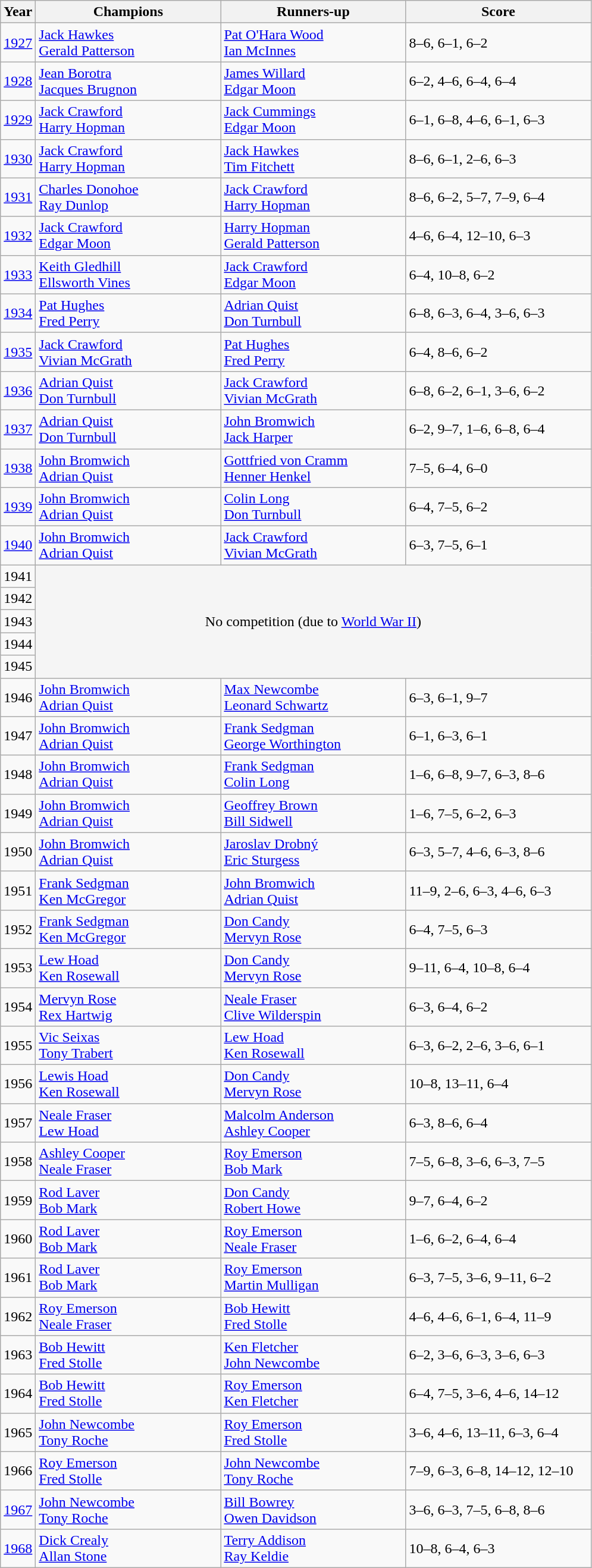<table class="sortable wikitable">
<tr>
<th>Year</th>
<th width=200>Champions</th>
<th width=200>Runners-up</th>
<th width=200 class="unsortable">Score</th>
</tr>
<tr>
<td><a href='#'>1927</a></td>
<td> <a href='#'>Jack Hawkes</a><br> <a href='#'>Gerald Patterson</a></td>
<td> <a href='#'>Pat O'Hara Wood</a><br> <a href='#'>Ian McInnes</a></td>
<td>8–6, 6–1, 6–2</td>
</tr>
<tr>
<td><a href='#'>1928</a></td>
<td> <a href='#'>Jean Borotra</a><br> <a href='#'>Jacques Brugnon</a></td>
<td> <a href='#'>James Willard</a><br> <a href='#'>Edgar Moon</a></td>
<td>6–2, 4–6, 6–4, 6–4</td>
</tr>
<tr>
<td><a href='#'>1929</a></td>
<td> <a href='#'>Jack Crawford</a><br> <a href='#'>Harry Hopman</a></td>
<td> <a href='#'>Jack Cummings</a><br> <a href='#'>Edgar Moon</a></td>
<td>6–1, 6–8, 4–6, 6–1, 6–3</td>
</tr>
<tr>
<td><a href='#'>1930</a></td>
<td> <a href='#'>Jack Crawford</a><br> <a href='#'>Harry Hopman</a></td>
<td> <a href='#'>Jack Hawkes</a><br> <a href='#'>Tim Fitchett</a></td>
<td>8–6, 6–1, 2–6, 6–3</td>
</tr>
<tr>
<td><a href='#'>1931</a></td>
<td> <a href='#'>Charles Donohoe</a><br> <a href='#'>Ray Dunlop</a></td>
<td> <a href='#'>Jack Crawford</a><br> <a href='#'>Harry Hopman</a></td>
<td>8–6, 6–2, 5–7, 7–9, 6–4</td>
</tr>
<tr>
<td><a href='#'>1932</a></td>
<td> <a href='#'>Jack Crawford</a><br> <a href='#'>Edgar Moon</a></td>
<td> <a href='#'>Harry Hopman</a><br> <a href='#'>Gerald Patterson</a></td>
<td>4–6, 6–4, 12–10, 6–3</td>
</tr>
<tr>
<td><a href='#'>1933</a></td>
<td> <a href='#'>Keith Gledhill</a><br> <a href='#'>Ellsworth Vines</a></td>
<td> <a href='#'>Jack Crawford</a><br> <a href='#'>Edgar Moon</a></td>
<td>6–4, 10–8, 6–2</td>
</tr>
<tr>
<td><a href='#'>1934</a></td>
<td> <a href='#'>Pat Hughes</a><br> <a href='#'>Fred Perry</a></td>
<td> <a href='#'>Adrian Quist</a><br> <a href='#'>Don Turnbull</a></td>
<td>6–8, 6–3, 6–4, 3–6, 6–3</td>
</tr>
<tr>
<td><a href='#'>1935</a></td>
<td> <a href='#'>Jack Crawford</a><br> <a href='#'>Vivian McGrath</a></td>
<td> <a href='#'>Pat Hughes</a><br> <a href='#'>Fred Perry</a></td>
<td>6–4, 8–6, 6–2</td>
</tr>
<tr>
<td><a href='#'>1936</a></td>
<td> <a href='#'>Adrian Quist</a><br> <a href='#'>Don Turnbull</a></td>
<td> <a href='#'>Jack Crawford</a><br> <a href='#'>Vivian McGrath</a></td>
<td>6–8, 6–2, 6–1, 3–6, 6–2</td>
</tr>
<tr>
<td><a href='#'>1937</a></td>
<td> <a href='#'>Adrian Quist</a><br> <a href='#'>Don Turnbull</a></td>
<td> <a href='#'>John Bromwich</a><br>  <a href='#'>Jack Harper</a></td>
<td>6–2, 9–7, 1–6, 6–8, 6–4</td>
</tr>
<tr>
<td><a href='#'>1938</a></td>
<td> <a href='#'>John Bromwich</a><br> <a href='#'>Adrian Quist</a></td>
<td> <a href='#'>Gottfried von Cramm</a><br> <a href='#'>Henner Henkel</a></td>
<td>7–5, 6–4, 6–0</td>
</tr>
<tr>
<td><a href='#'>1939</a></td>
<td> <a href='#'>John Bromwich</a><br> <a href='#'>Adrian Quist</a></td>
<td> <a href='#'>Colin Long</a><br> <a href='#'>Don Turnbull</a></td>
<td>6–4, 7–5, 6–2</td>
</tr>
<tr>
<td><a href='#'>1940</a></td>
<td> <a href='#'>John Bromwich</a><br> <a href='#'>Adrian Quist</a></td>
<td> <a href='#'>Jack Crawford</a><br> <a href='#'>Vivian McGrath</a></td>
<td>6–3, 7–5, 6–1</td>
</tr>
<tr>
<td>1941</td>
<td rowspan="5" colspan="3" align="center" bgcolor="F5F5F5">No competition (due to <a href='#'>World War II</a>)</td>
</tr>
<tr>
<td>1942</td>
</tr>
<tr>
<td>1943</td>
</tr>
<tr>
<td>1944</td>
</tr>
<tr>
<td>1945</td>
</tr>
<tr>
<td>1946</td>
<td> <a href='#'>John Bromwich</a><br> <a href='#'>Adrian Quist</a></td>
<td> <a href='#'>Max Newcombe</a><br> <a href='#'>Leonard Schwartz</a></td>
<td>6–3, 6–1, 9–7</td>
</tr>
<tr>
<td>1947</td>
<td> <a href='#'>John Bromwich</a><br> <a href='#'>Adrian Quist</a></td>
<td> <a href='#'>Frank Sedgman</a><br> <a href='#'>George Worthington</a></td>
<td>6–1, 6–3, 6–1</td>
</tr>
<tr>
<td>1948</td>
<td> <a href='#'>John Bromwich</a><br> <a href='#'>Adrian Quist</a></td>
<td> <a href='#'>Frank Sedgman</a><br> <a href='#'>Colin Long</a></td>
<td>1–6, 6–8, 9–7, 6–3, 8–6</td>
</tr>
<tr>
<td>1949</td>
<td> <a href='#'>John Bromwich</a><br> <a href='#'>Adrian Quist</a></td>
<td> <a href='#'>Geoffrey Brown</a><br> <a href='#'>Bill Sidwell</a></td>
<td>1–6, 7–5, 6–2, 6–3</td>
</tr>
<tr>
<td>1950</td>
<td> <a href='#'>John Bromwich</a><br> <a href='#'>Adrian Quist</a></td>
<td> <a href='#'>Jaroslav Drobný</a><br> <a href='#'>Eric Sturgess</a></td>
<td>6–3, 5–7, 4–6, 6–3, 8–6</td>
</tr>
<tr>
<td>1951</td>
<td> <a href='#'>Frank Sedgman</a><br> <a href='#'>Ken McGregor</a></td>
<td> <a href='#'>John Bromwich</a><br> <a href='#'>Adrian Quist</a></td>
<td>11–9, 2–6, 6–3, 4–6, 6–3</td>
</tr>
<tr>
<td>1952</td>
<td> <a href='#'>Frank Sedgman</a><br> <a href='#'>Ken McGregor</a></td>
<td> <a href='#'>Don Candy</a><br> <a href='#'>Mervyn Rose</a></td>
<td>6–4, 7–5, 6–3</td>
</tr>
<tr>
<td>1953</td>
<td> <a href='#'>Lew Hoad</a><br> <a href='#'>Ken Rosewall</a></td>
<td> <a href='#'>Don Candy</a><br> <a href='#'>Mervyn Rose</a></td>
<td>9–11, 6–4, 10–8, 6–4</td>
</tr>
<tr>
<td>1954</td>
<td> <a href='#'>Mervyn Rose</a><br> <a href='#'>Rex Hartwig</a></td>
<td> <a href='#'>Neale Fraser</a><br> <a href='#'>Clive Wilderspin</a></td>
<td>6–3, 6–4, 6–2</td>
</tr>
<tr>
<td>1955</td>
<td> <a href='#'>Vic Seixas</a><br> <a href='#'>Tony Trabert</a></td>
<td> <a href='#'>Lew Hoad</a><br> <a href='#'>Ken Rosewall</a></td>
<td>6–3, 6–2, 2–6, 3–6, 6–1</td>
</tr>
<tr>
<td>1956</td>
<td> <a href='#'>Lewis Hoad</a><br> <a href='#'>Ken Rosewall</a></td>
<td> <a href='#'>Don Candy</a><br> <a href='#'>Mervyn Rose</a></td>
<td>10–8, 13–11, 6–4</td>
</tr>
<tr>
<td>1957</td>
<td> <a href='#'>Neale Fraser</a><br> <a href='#'>Lew Hoad</a></td>
<td> <a href='#'>Malcolm Anderson</a><br> <a href='#'>Ashley Cooper</a></td>
<td>6–3, 8–6, 6–4</td>
</tr>
<tr>
<td>1958</td>
<td> <a href='#'>Ashley Cooper</a><br> <a href='#'>Neale Fraser</a></td>
<td> <a href='#'>Roy Emerson</a><br> <a href='#'>Bob Mark</a></td>
<td>7–5, 6–8, 3–6, 6–3, 7–5</td>
</tr>
<tr>
<td>1959</td>
<td> <a href='#'>Rod Laver</a><br> <a href='#'>Bob Mark</a></td>
<td> <a href='#'>Don Candy</a><br> <a href='#'>Robert Howe</a></td>
<td>9–7, 6–4, 6–2</td>
</tr>
<tr>
<td>1960</td>
<td> <a href='#'>Rod Laver</a><br> <a href='#'>Bob Mark</a></td>
<td> <a href='#'>Roy Emerson</a><br> <a href='#'>Neale Fraser</a></td>
<td>1–6, 6–2, 6–4, 6–4</td>
</tr>
<tr>
<td>1961</td>
<td> <a href='#'>Rod Laver</a><br> <a href='#'>Bob Mark</a></td>
<td> <a href='#'>Roy Emerson</a><br> <a href='#'>Martin Mulligan</a></td>
<td>6–3, 7–5, 3–6, 9–11, 6–2</td>
</tr>
<tr>
<td>1962</td>
<td> <a href='#'>Roy Emerson</a><br> <a href='#'>Neale Fraser</a></td>
<td> <a href='#'>Bob Hewitt</a><br> <a href='#'>Fred Stolle</a></td>
<td>4–6, 4–6, 6–1, 6–4, 11–9</td>
</tr>
<tr>
<td>1963</td>
<td> <a href='#'>Bob Hewitt</a><br> <a href='#'>Fred Stolle</a></td>
<td> <a href='#'>Ken Fletcher</a><br> <a href='#'>John Newcombe</a></td>
<td>6–2, 3–6, 6–3, 3–6, 6–3</td>
</tr>
<tr>
<td>1964</td>
<td> <a href='#'>Bob Hewitt</a><br> <a href='#'>Fred Stolle</a></td>
<td> <a href='#'>Roy Emerson</a><br> <a href='#'>Ken Fletcher</a></td>
<td>6–4, 7–5, 3–6, 4–6, 14–12</td>
</tr>
<tr>
<td>1965</td>
<td> <a href='#'>John Newcombe</a><br> <a href='#'>Tony Roche</a></td>
<td> <a href='#'>Roy Emerson</a><br> <a href='#'>Fred Stolle</a></td>
<td>3–6, 4–6, 13–11, 6–3, 6–4</td>
</tr>
<tr>
<td>1966</td>
<td> <a href='#'>Roy Emerson</a><br> <a href='#'>Fred Stolle</a></td>
<td> <a href='#'>John Newcombe</a><br> <a href='#'>Tony Roche</a></td>
<td>7–9, 6–3, 6–8, 14–12, 12–10</td>
</tr>
<tr>
<td><a href='#'>1967</a></td>
<td> <a href='#'>John Newcombe</a><br> <a href='#'>Tony Roche</a></td>
<td> <a href='#'>Bill Bowrey</a><br> <a href='#'>Owen Davidson</a></td>
<td>3–6, 6–3, 7–5, 6–8, 8–6</td>
</tr>
<tr>
<td><a href='#'>1968</a></td>
<td> <a href='#'>Dick Crealy</a><br> <a href='#'>Allan Stone</a></td>
<td> <a href='#'>Terry Addison</a><br> <a href='#'>Ray Keldie</a></td>
<td>10–8, 6–4, 6–3</td>
</tr>
</table>
